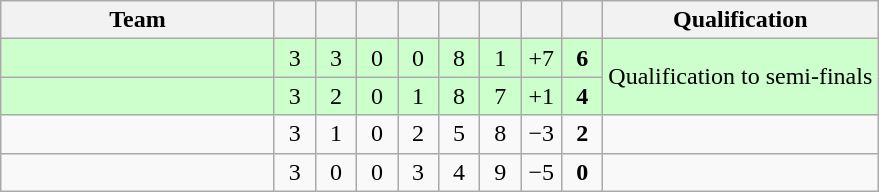<table class="wikitable" style="text-align:center;">
<tr>
<th width=175>Team</th>
<th width=20></th>
<th width=20></th>
<th width=20></th>
<th width=20></th>
<th width=20></th>
<th width=20></th>
<th width=20></th>
<th width=20></th>
<th>Qualification</th>
</tr>
<tr bgcolor="#ccffcc">
<td align="left"></td>
<td>3</td>
<td>3</td>
<td>0</td>
<td>0</td>
<td>8</td>
<td>1</td>
<td>+7</td>
<td><strong>6</strong></td>
<td rowspan="2">Qualification to semi-finals</td>
</tr>
<tr bgcolor="#ccffcc">
<td align="left"></td>
<td>3</td>
<td>2</td>
<td>0</td>
<td>1</td>
<td>8</td>
<td>7</td>
<td>+1</td>
<td><strong>4</strong></td>
</tr>
<tr>
<td align="left"></td>
<td>3</td>
<td>1</td>
<td>0</td>
<td>2</td>
<td>5</td>
<td>8</td>
<td>−3</td>
<td><strong>2</strong></td>
<td></td>
</tr>
<tr>
<td align="left"></td>
<td>3</td>
<td>0</td>
<td>0</td>
<td>3</td>
<td>4</td>
<td>9</td>
<td>−5</td>
<td><strong>0</strong></td>
<td></td>
</tr>
</table>
